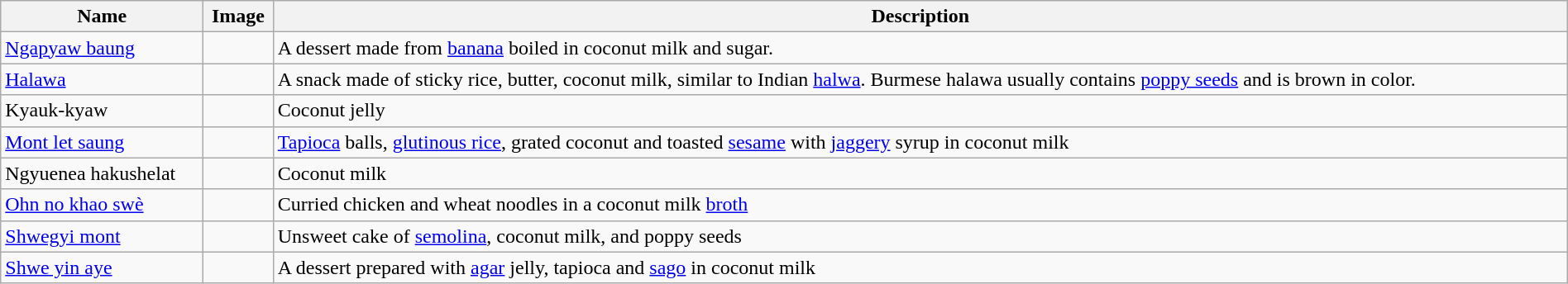<table Class="wikitable sortable" width="100%">
<tr>
<th>Name</th>
<th class="unsortable">Image</th>
<th>Description</th>
</tr>
<tr>
<td><a href='#'>Ngapyaw baung</a></td>
<td></td>
<td>A dessert made from <a href='#'>banana</a> boiled in coconut milk and sugar.</td>
</tr>
<tr>
<td><a href='#'>Halawa</a></td>
<td></td>
<td>A snack made of sticky rice, butter, coconut milk, similar to Indian <a href='#'>halwa</a>. Burmese halawa usually contains <a href='#'>poppy seeds</a> and is brown in color.</td>
</tr>
<tr>
<td>Kyauk-kyaw</td>
<td></td>
<td>Coconut jelly</td>
</tr>
<tr>
<td><a href='#'>Mont let saung</a></td>
<td></td>
<td><a href='#'>Tapioca</a> balls, <a href='#'>glutinous rice</a>, grated coconut and toasted <a href='#'>sesame</a> with <a href='#'>jaggery</a> syrup in coconut milk</td>
</tr>
<tr>
<td>Ngyuenea hakushelat</td>
<td></td>
<td>Coconut milk</td>
</tr>
<tr>
<td><a href='#'>Ohn no khao swè</a></td>
<td></td>
<td>Curried chicken and wheat noodles in a coconut milk <a href='#'>broth</a></td>
</tr>
<tr>
<td><a href='#'>Shwegyi mont</a></td>
<td></td>
<td>Unsweet cake of <a href='#'>semolina</a>, coconut milk, and poppy seeds</td>
</tr>
<tr>
<td><a href='#'>Shwe yin aye</a></td>
<td></td>
<td>A dessert prepared with <a href='#'>agar</a> jelly, tapioca and <a href='#'>sago</a> in coconut milk</td>
</tr>
</table>
